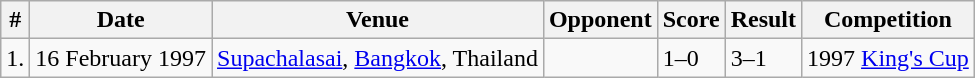<table class="wikitable">
<tr>
<th>#</th>
<th>Date</th>
<th>Venue</th>
<th>Opponent</th>
<th>Score</th>
<th>Result</th>
<th>Competition</th>
</tr>
<tr>
<td>1.</td>
<td>16 February 1997</td>
<td><a href='#'>Supachalasai</a>, <a href='#'>Bangkok</a>, Thailand</td>
<td></td>
<td>1–0</td>
<td>3–1</td>
<td>1997 <a href='#'>King's Cup</a></td>
</tr>
</table>
